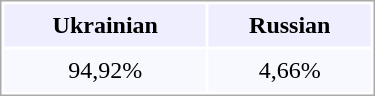<table width="250px" border="0" cellspacing="2" cellpadding="5" style="border:1px solid #AAAAAA;">
<tr bgcolor="#eeeeff">
<th>Ukrainian</th>
<th>Russian</th>
</tr>
<tr bgcolor="#f7f9ff">
<td align=center>94,92%</td>
<td align=center>4,66%</td>
</tr>
</table>
